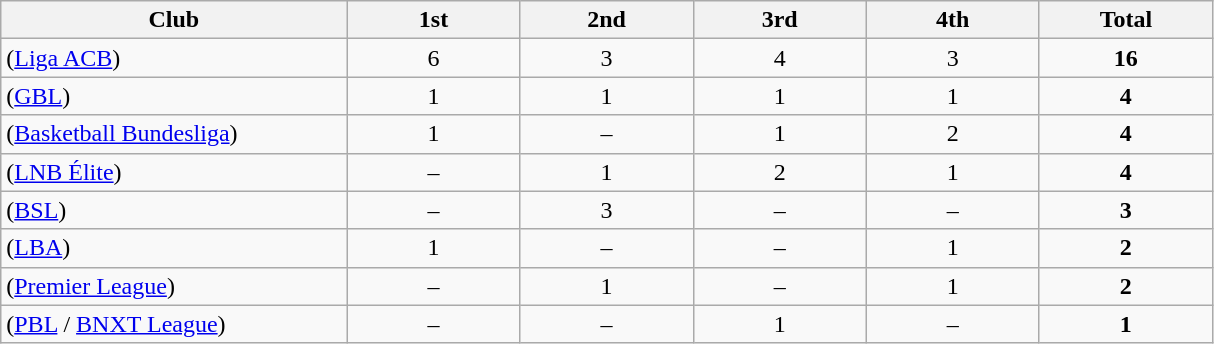<table class="wikitable sortable" style="text-align: center;">
<tr>
<th width="20%">Club</th>
<th width="10%">1st</th>
<th width="10%">2nd</th>
<th width="10%">3rd</th>
<th width="10%">4th</th>
<th width="10%">Total</th>
</tr>
<tr>
<td align="left"> (<a href='#'>Liga ACB</a>)</td>
<td>6</td>
<td>3</td>
<td>4</td>
<td>3</td>
<td><strong>16</strong></td>
</tr>
<tr>
<td align="left"> (<a href='#'>GBL</a>)</td>
<td>1</td>
<td>1</td>
<td>1</td>
<td>1</td>
<td><strong>4</strong></td>
</tr>
<tr>
<td align="left"> (<a href='#'>Basketball Bundesliga</a>)</td>
<td>1</td>
<td>–</td>
<td>1</td>
<td>2</td>
<td><strong>4</strong></td>
</tr>
<tr>
<td align="left"> (<a href='#'>LNB Élite</a>)</td>
<td>–</td>
<td>1</td>
<td>2</td>
<td>1</td>
<td><strong>4</strong></td>
</tr>
<tr>
<td align="left"> (<a href='#'>BSL</a>)</td>
<td>–</td>
<td>3</td>
<td>–</td>
<td>–</td>
<td><strong>3</strong></td>
</tr>
<tr>
<td align="left"> (<a href='#'>LBA</a>)</td>
<td>1</td>
<td>–</td>
<td>–</td>
<td>1</td>
<td><strong>2</strong></td>
</tr>
<tr>
<td align="left"> (<a href='#'>Premier League</a>)</td>
<td>–</td>
<td>1</td>
<td>–</td>
<td>1</td>
<td><strong>2</strong></td>
</tr>
<tr>
<td align="left"> (<a href='#'>PBL</a> / <a href='#'>BNXT League</a>)</td>
<td>–</td>
<td>–</td>
<td>1</td>
<td>–</td>
<td><strong>1</strong></td>
</tr>
</table>
